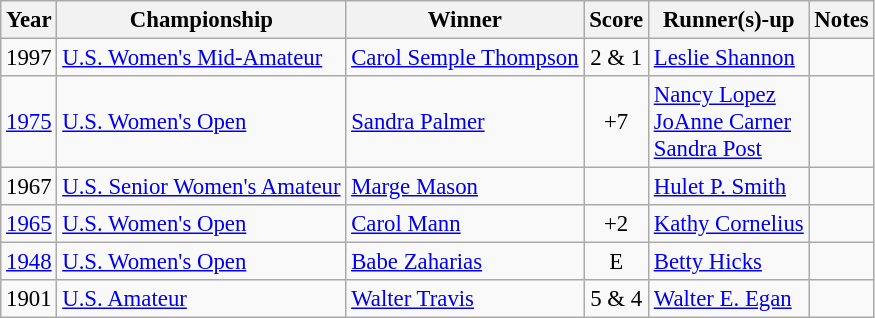<table class="wikitable" style="font-size:95%;">
<tr>
<th>Year</th>
<th>Championship</th>
<th>Winner</th>
<th>Score</th>
<th>Runner(s)-up</th>
<th>Notes</th>
</tr>
<tr>
<td align=center>1997</td>
<td><a href='#'>U.S. Women's Mid-Amateur</a></td>
<td> <a href='#'>Carol Semple Thompson</a></td>
<td align="center">2 & 1</td>
<td> <a href='#'>Leslie Shannon</a></td>
<td></td>
</tr>
<tr>
<td align=center><a href='#'>1975</a></td>
<td><a href='#'>U.S. Women's Open</a></td>
<td> <a href='#'>Sandra Palmer</a></td>
<td align="center">+7</td>
<td> <a href='#'>Nancy Lopez</a><br> <a href='#'>JoAnne Carner</a><br> <a href='#'>Sandra Post</a></td>
<td></td>
</tr>
<tr>
<td align=center>1967</td>
<td><a href='#'>U.S. Senior Women's Amateur</a></td>
<td> <a href='#'>Marge Mason</a></td>
<td></td>
<td> <a href='#'>Hulet P. Smith</a></td>
<td></td>
</tr>
<tr>
<td align=center><a href='#'>1965</a></td>
<td><a href='#'>U.S. Women's Open</a></td>
<td> <a href='#'>Carol Mann</a></td>
<td align="center">+2</td>
<td> <a href='#'>Kathy Cornelius</a></td>
<td></td>
</tr>
<tr>
<td align=center><a href='#'>1948</a></td>
<td><a href='#'>U.S. Women's Open</a></td>
<td> <a href='#'>Babe Zaharias</a></td>
<td align="center">E</td>
<td> <a href='#'>Betty Hicks</a></td>
<td></td>
</tr>
<tr>
<td align=center>1901</td>
<td><a href='#'>U.S. Amateur</a></td>
<td> <a href='#'>Walter Travis</a></td>
<td align="center">5 & 4</td>
<td> <a href='#'>Walter E. Egan</a></td>
<td></td>
</tr>
</table>
